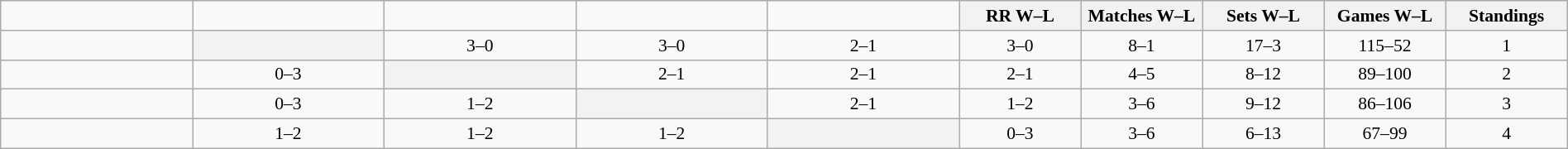<table class="wikitable" style="width: 100%; text-align:center; font-size:90%">
<tr>
<td width=130></td>
<td width=130></td>
<td width=130></td>
<td width=130></td>
<td width=130></td>
<th width=80>RR W–L</th>
<th width=80>Matches W–L</th>
<th width=80>Sets W–L</th>
<th width=80>Games W–L</th>
<th width=80>Standings</th>
</tr>
<tr>
<td style="text-align:left;"></td>
<th bgcolor="ededed"></th>
<td>3–0</td>
<td>3–0</td>
<td>2–1</td>
<td>3–0</td>
<td>8–1</td>
<td>17–3</td>
<td>115–52</td>
<td>1</td>
</tr>
<tr>
<td style="text-align:left;"></td>
<td>0–3</td>
<th bgcolor="ededed"></th>
<td>2–1</td>
<td>2–1</td>
<td>2–1</td>
<td>4–5</td>
<td>8–12</td>
<td>89–100</td>
<td>2</td>
</tr>
<tr>
<td style="text-align:left;"></td>
<td>0–3</td>
<td>1–2</td>
<th bgcolor="ededed"></th>
<td>2–1</td>
<td>1–2</td>
<td>3–6</td>
<td>9–12</td>
<td>86–106</td>
<td>3</td>
</tr>
<tr>
<td style="text-align:left;"></td>
<td>1–2</td>
<td>1–2</td>
<td>1–2</td>
<th bgcolor="ededed"></th>
<td>0–3</td>
<td>3–6</td>
<td>6–13</td>
<td>67–99</td>
<td>4</td>
</tr>
</table>
